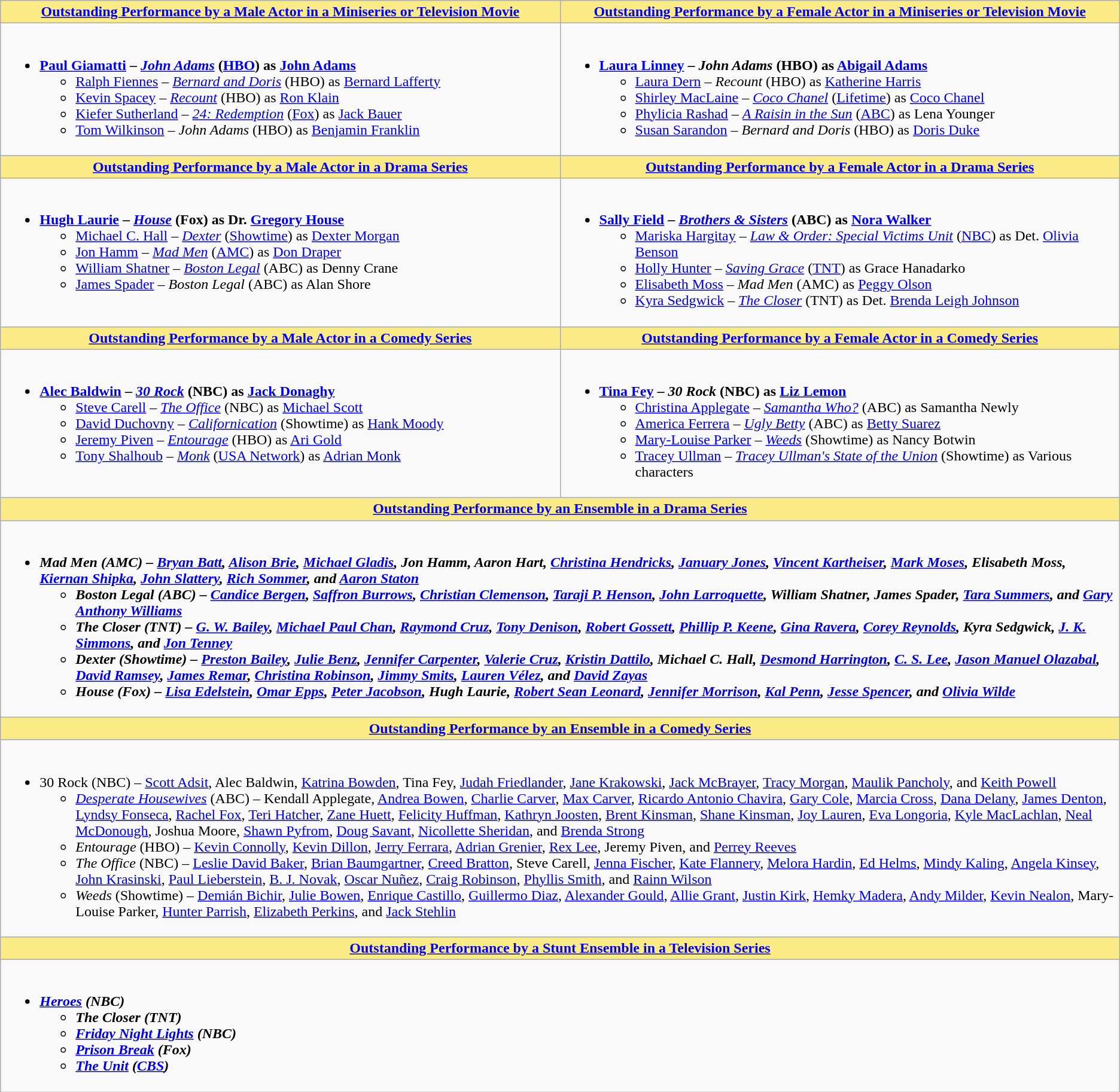<table class=wikitable style="width="100%">
<tr>
<th style="background:#FAEB86;" width="50%"><a href='#'>Outstanding Performance by a Male Actor in a Miniseries or Television Movie</a></th>
<th style="background:#FAEB86;" width="50%"><a href='#'>Outstanding Performance by a Female Actor in a Miniseries or Television Movie</a></th>
</tr>
<tr>
<td valign="top"><br><ul><li><strong><a href='#'>Paul Giamatti</a> – <em><a href='#'>John Adams</a></em> (<a href='#'>HBO</a>) as <a href='#'>John Adams</a></strong><ul><li><a href='#'>Ralph Fiennes</a> – <em><a href='#'>Bernard and Doris</a></em> (HBO) as <a href='#'>Bernard Lafferty</a></li><li><a href='#'>Kevin Spacey</a> – <em><a href='#'>Recount</a></em> (HBO) as <a href='#'>Ron Klain</a></li><li><a href='#'>Kiefer Sutherland</a> – <em><a href='#'>24: Redemption</a></em> (<a href='#'>Fox</a>) as <a href='#'>Jack Bauer</a></li><li><a href='#'>Tom Wilkinson</a> – <em>John Adams</em> (HBO) as <a href='#'>Benjamin Franklin</a></li></ul></li></ul></td>
<td valign="top"><br><ul><li><strong><a href='#'>Laura Linney</a> – <em>John Adams</em> (HBO) as <a href='#'>Abigail Adams</a></strong><ul><li><a href='#'>Laura Dern</a> – <em>Recount</em> (HBO) as <a href='#'>Katherine Harris</a></li><li><a href='#'>Shirley MacLaine</a> – <em><a href='#'>Coco Chanel</a></em> (<a href='#'>Lifetime</a>) as <a href='#'>Coco Chanel</a></li><li><a href='#'>Phylicia Rashad</a> – <em><a href='#'>A Raisin in the Sun</a></em> (<a href='#'>ABC</a>) as Lena Younger</li><li><a href='#'>Susan Sarandon</a> – <em>Bernard and Doris</em> (HBO) as <a href='#'>Doris Duke</a></li></ul></li></ul></td>
</tr>
<tr>
<th style="background:#FAEB86;"><a href='#'>Outstanding Performance by a Male Actor in a Drama Series</a></th>
<th style="background:#FAEB86;"><a href='#'>Outstanding Performance by a Female Actor in a Drama Series</a></th>
</tr>
<tr>
<td valign="top"><br><ul><li><strong><a href='#'>Hugh Laurie</a> – <em><a href='#'>House</a></em> (Fox) as Dr. <a href='#'>Gregory House</a></strong><ul><li><a href='#'>Michael C. Hall</a> – <em><a href='#'>Dexter</a></em> (<a href='#'>Showtime</a>) as <a href='#'>Dexter Morgan</a></li><li><a href='#'>Jon Hamm</a> – <em><a href='#'>Mad Men</a></em> (<a href='#'>AMC</a>) as <a href='#'>Don Draper</a></li><li><a href='#'>William Shatner</a> – <em><a href='#'>Boston Legal</a></em> (ABC) as Denny Crane</li><li><a href='#'>James Spader</a> – <em>Boston Legal</em> (ABC) as Alan Shore</li></ul></li></ul></td>
<td valign="top"><br><ul><li><strong><a href='#'>Sally Field</a> – <em><a href='#'>Brothers & Sisters</a></em> (ABC) as <a href='#'>Nora Walker</a></strong><ul><li><a href='#'>Mariska Hargitay</a> – <em><a href='#'>Law & Order: Special Victims Unit</a></em> (<a href='#'>NBC</a>) as Det. <a href='#'>Olivia Benson</a></li><li><a href='#'>Holly Hunter</a> – <em><a href='#'>Saving Grace</a></em> (<a href='#'>TNT</a>) as Grace Hanadarko</li><li><a href='#'>Elisabeth Moss</a> – <em>Mad Men</em> (AMC) as <a href='#'>Peggy Olson</a></li><li><a href='#'>Kyra Sedgwick</a> – <em><a href='#'>The Closer</a></em> (TNT) as Det. <a href='#'>Brenda Leigh Johnson</a></li></ul></li></ul></td>
</tr>
<tr>
<th style="background:#FAEB86;"><a href='#'>Outstanding Performance by a Male Actor in a Comedy Series</a></th>
<th style="background:#FAEB86;"><a href='#'>Outstanding Performance by a Female Actor in a Comedy Series</a></th>
</tr>
<tr>
<td valign="top"><br><ul><li><strong><a href='#'>Alec Baldwin</a> – <em><a href='#'>30 Rock</a></em> (NBC) as <a href='#'>Jack Donaghy</a></strong><ul><li><a href='#'>Steve Carell</a> – <em><a href='#'>The Office</a></em> (NBC) as <a href='#'>Michael Scott</a></li><li><a href='#'>David Duchovny</a> – <em><a href='#'>Californication</a></em> (Showtime) as <a href='#'>Hank Moody</a></li><li><a href='#'>Jeremy Piven</a> – <em><a href='#'>Entourage</a></em> (HBO) as <a href='#'>Ari Gold</a></li><li><a href='#'>Tony Shalhoub</a> – <em><a href='#'>Monk</a></em> (<a href='#'>USA Network</a>) as <a href='#'>Adrian Monk</a></li></ul></li></ul></td>
<td valign="top"><br><ul><li><strong><a href='#'>Tina Fey</a> – <em>30 Rock</em> (NBC) as <a href='#'>Liz Lemon</a></strong><ul><li><a href='#'>Christina Applegate</a> – <em><a href='#'>Samantha Who?</a></em> (ABC) as Samantha Newly</li><li><a href='#'>America Ferrera</a> – <em><a href='#'>Ugly Betty</a></em> (ABC) as <a href='#'>Betty Suarez</a></li><li><a href='#'>Mary-Louise Parker</a> – <em><a href='#'>Weeds</a></em> (Showtime) as Nancy Botwin</li><li><a href='#'>Tracey Ullman</a> – <em><a href='#'>Tracey Ullman's State of the Union</a></em> (Showtime) as Various characters</li></ul></li></ul></td>
</tr>
<tr>
<th colspan="2" style="background:#FAEB86;"><a href='#'>Outstanding Performance by an Ensemble in a Drama Series</a></th>
</tr>
<tr>
<td colspan="2" style="vertical-align:top;"><br><ul><li><strong><em>Mad Men<em> (AMC) – <a href='#'>Bryan Batt</a>, <a href='#'>Alison Brie</a>, <a href='#'>Michael Gladis</a>, Jon Hamm, Aaron Hart, <a href='#'>Christina Hendricks</a>, <a href='#'>January Jones</a>, <a href='#'>Vincent Kartheiser</a>, <a href='#'>Mark Moses</a>, Elisabeth Moss, <a href='#'>Kiernan Shipka</a>, <a href='#'>John Slattery</a>, <a href='#'>Rich Sommer</a>, and <a href='#'>Aaron Staton</a><strong><ul><li></em>Boston Legal<em> (ABC) – <a href='#'>Candice Bergen</a>, <a href='#'>Saffron Burrows</a>, <a href='#'>Christian Clemenson</a>, <a href='#'>Taraji P. Henson</a>, <a href='#'>John Larroquette</a>, William Shatner, James Spader, <a href='#'>Tara Summers</a>, and <a href='#'>Gary Anthony Williams</a></li><li></em>The Closer<em> (TNT) – <a href='#'>G. W. Bailey</a>, <a href='#'>Michael Paul Chan</a>, <a href='#'>Raymond Cruz</a>, <a href='#'>Tony Denison</a>, <a href='#'>Robert Gossett</a>, <a href='#'>Phillip P. Keene</a>, <a href='#'>Gina Ravera</a>, <a href='#'>Corey Reynolds</a>, Kyra Sedgwick, <a href='#'>J. K. Simmons</a>, and <a href='#'>Jon Tenney</a></li><li></em>Dexter<em> (Showtime) – <a href='#'>Preston Bailey</a>, <a href='#'>Julie Benz</a>, <a href='#'>Jennifer Carpenter</a>, <a href='#'>Valerie Cruz</a>, <a href='#'>Kristin Dattilo</a>, Michael C. Hall, <a href='#'>Desmond Harrington</a>, <a href='#'>C. S. Lee</a>, <a href='#'>Jason Manuel Olazabal</a>, <a href='#'>David Ramsey</a>, <a href='#'>James Remar</a>, <a href='#'>Christina Robinson</a>, <a href='#'>Jimmy Smits</a>, <a href='#'>Lauren Vélez</a>, and <a href='#'>David Zayas</a></li><li></em>House<em> (Fox) – <a href='#'>Lisa Edelstein</a>, <a href='#'>Omar Epps</a>, <a href='#'>Peter Jacobson</a>, Hugh Laurie, <a href='#'>Robert Sean Leonard</a>, <a href='#'>Jennifer Morrison</a>, <a href='#'>Kal Penn</a>, <a href='#'>Jesse Spencer</a>, and <a href='#'>Olivia Wilde</a></li></ul></li></ul></td>
</tr>
<tr>
<th colspan="2" style="background:#FAEB86;"><a href='#'>Outstanding Performance by an Ensemble in a Comedy Series</a></th>
</tr>
<tr>
<td colspan="2" style="vertical-align:top;"><br><ul><li></em></strong>30 Rock</em> (NBC) – <a href='#'>Scott Adsit</a>, Alec Baldwin, <a href='#'>Katrina Bowden</a>, Tina Fey, <a href='#'>Judah Friedlander</a>, <a href='#'>Jane Krakowski</a>, <a href='#'>Jack McBrayer</a>, <a href='#'>Tracy Morgan</a>, <a href='#'>Maulik Pancholy</a>, and <a href='#'>Keith Powell</a></strong><ul><li><em><a href='#'>Desperate Housewives</a></em> (ABC) – Kendall Applegate, <a href='#'>Andrea Bowen</a>, <a href='#'>Charlie Carver</a>, <a href='#'>Max Carver</a>, <a href='#'>Ricardo Antonio Chavira</a>, <a href='#'>Gary Cole</a>, <a href='#'>Marcia Cross</a>, <a href='#'>Dana Delany</a>, <a href='#'>James Denton</a>, <a href='#'>Lyndsy Fonseca</a>, <a href='#'>Rachel Fox</a>, <a href='#'>Teri Hatcher</a>, <a href='#'>Zane Huett</a>, <a href='#'>Felicity Huffman</a>, <a href='#'>Kathryn Joosten</a>, <a href='#'>Brent Kinsman</a>, <a href='#'>Shane Kinsman</a>, <a href='#'>Joy Lauren</a>, <a href='#'>Eva Longoria</a>, <a href='#'>Kyle MacLachlan</a>, <a href='#'>Neal McDonough</a>, Joshua Moore, <a href='#'>Shawn Pyfrom</a>, <a href='#'>Doug Savant</a>, <a href='#'>Nicollette Sheridan</a>, and <a href='#'>Brenda Strong</a></li><li><em>Entourage</em> (HBO) – <a href='#'>Kevin Connolly</a>, <a href='#'>Kevin Dillon</a>, <a href='#'>Jerry Ferrara</a>, <a href='#'>Adrian Grenier</a>, <a href='#'>Rex Lee</a>, Jeremy Piven, and <a href='#'>Perrey Reeves</a></li><li><em>The Office</em> (NBC) – <a href='#'>Leslie David Baker</a>, <a href='#'>Brian Baumgartner</a>, <a href='#'>Creed Bratton</a>, Steve Carell, <a href='#'>Jenna Fischer</a>, <a href='#'>Kate Flannery</a>, <a href='#'>Melora Hardin</a>, <a href='#'>Ed Helms</a>, <a href='#'>Mindy Kaling</a>, <a href='#'>Angela Kinsey</a>, <a href='#'>John Krasinski</a>, <a href='#'>Paul Lieberstein</a>, <a href='#'>B. J. Novak</a>, <a href='#'>Oscar Nuñez</a>, <a href='#'>Craig Robinson</a>, <a href='#'>Phyllis Smith</a>, and <a href='#'>Rainn Wilson</a></li><li><em>Weeds</em> (Showtime) – <a href='#'>Demián Bichir</a>, <a href='#'>Julie Bowen</a>, <a href='#'>Enrique Castillo</a>, <a href='#'>Guillermo Diaz</a>, <a href='#'>Alexander Gould</a>, <a href='#'>Allie Grant</a>, <a href='#'>Justin Kirk</a>, <a href='#'>Hemky Madera</a>, <a href='#'>Andy Milder</a>, <a href='#'>Kevin Nealon</a>, Mary-Louise Parker, <a href='#'>Hunter Parrish</a>, <a href='#'>Elizabeth Perkins</a>, and <a href='#'>Jack Stehlin</a></li></ul></li></ul></td>
</tr>
<tr>
<th colspan="2" style="background:#FAEB86;"><a href='#'>Outstanding Performance by a Stunt Ensemble in a Television Series</a></th>
</tr>
<tr>
<td colspan="2" style="vertical-align:top;"><br><ul><li><strong><em><a href='#'>Heroes</a><em> (NBC)<strong><ul><li></em>The Closer<em> (TNT)</li><li></em><a href='#'>Friday Night Lights</a><em> (NBC)</li><li></em><a href='#'>Prison Break</a><em> (Fox)</li><li></em><a href='#'>The Unit</a><em> (<a href='#'>CBS</a>)</li></ul></li></ul></td>
</tr>
</table>
